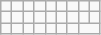<table class="wikitable">
<tr>
<td></td>
<td></td>
<td></td>
<td></td>
<td></td>
<td></td>
<td></td>
<td></td>
<td></td>
</tr>
<tr>
<td></td>
<td></td>
<td></td>
<td></td>
<td></td>
<td></td>
<td></td>
<td></td>
<td></td>
</tr>
<tr>
<td></td>
<td></td>
<td></td>
<td></td>
<td></td>
<td></td>
<td></td>
</tr>
</table>
